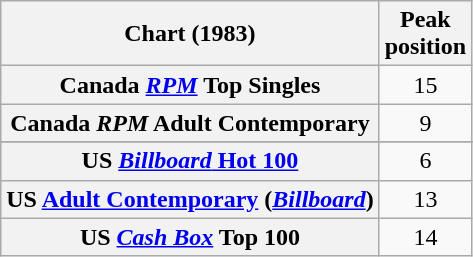<table class="wikitable sortable plainrowheaders" style="text-align:center">
<tr>
<th>Chart (1983)</th>
<th>Peak<br>position</th>
</tr>
<tr>
<th scope="row">Canada <em><a href='#'>RPM</a></em> Top Singles</th>
<td>15</td>
</tr>
<tr>
<th scope="row">Canada <em>RPM</em> Adult Contemporary</th>
<td>9</td>
</tr>
<tr>
</tr>
<tr>
</tr>
<tr>
<th scope="row">US <a href='#'><em>Billboard</em> Hot 100</a></th>
<td>6</td>
</tr>
<tr>
<th scope="row">US <a href='#'>Adult Contemporary</a> (<em><a href='#'>Billboard</a></em>)</th>
<td>13</td>
</tr>
<tr>
<th scope="row">US <em><a href='#'>Cash Box</a></em> Top 100</th>
<td>14</td>
</tr>
</table>
